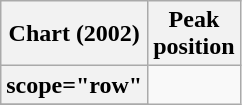<table class="wikitable sortable plainrowheaders" style="text-align:center;">
<tr>
<th scope="col">Chart (2002)</th>
<th scope="col">Peak<br>position</th>
</tr>
<tr>
<th>scope="row"</th>
</tr>
<tr>
</tr>
</table>
